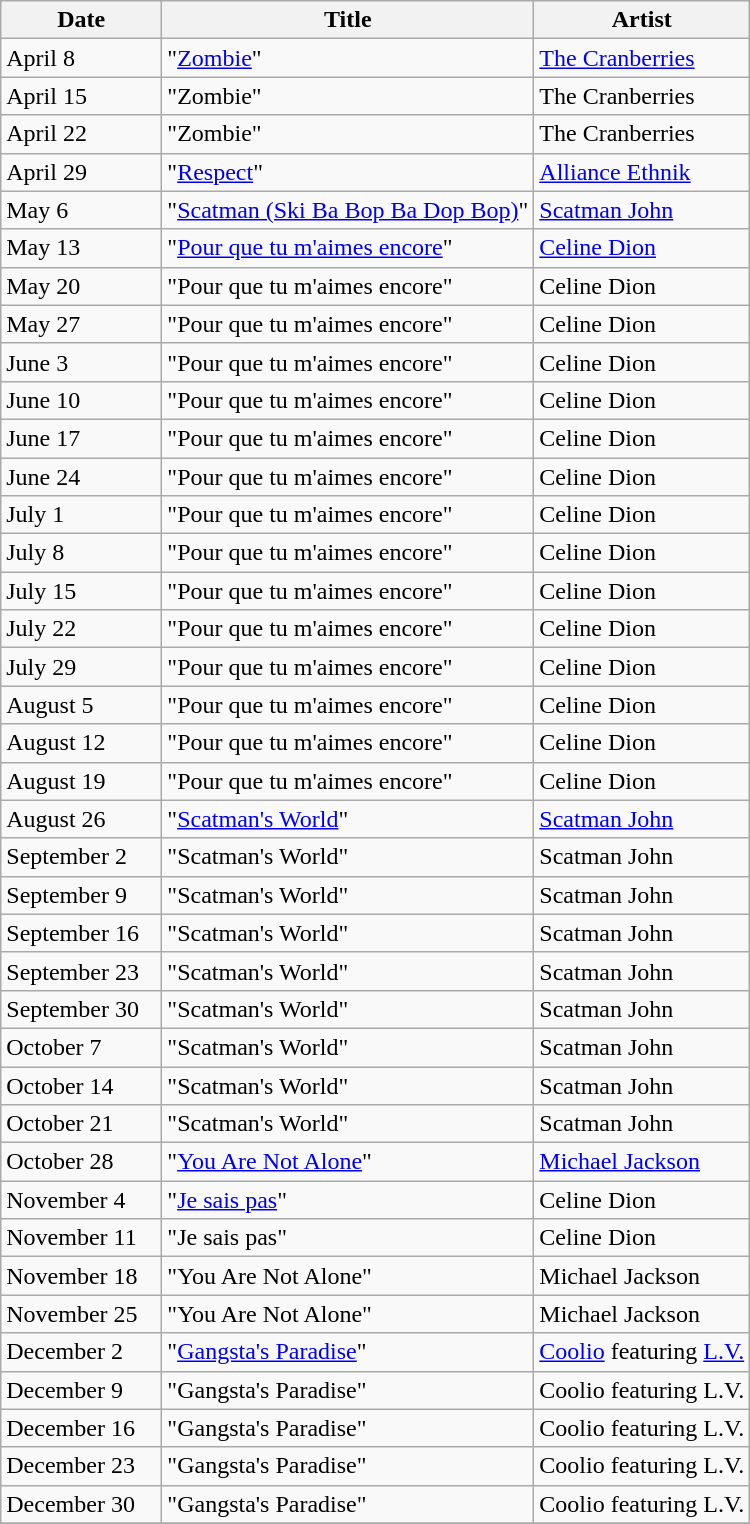<table class="wikitable">
<tr>
<th width="100px">Date</th>
<th>Title</th>
<th>Artist</th>
</tr>
<tr>
<td>April 8</td>
<td>"<a href='#'>Zombie</a>"</td>
<td><a href='#'>The Cranberries</a></td>
</tr>
<tr>
<td>April 15</td>
<td>"Zombie"</td>
<td>The Cranberries</td>
</tr>
<tr>
<td>April 22</td>
<td>"Zombie"</td>
<td>The Cranberries</td>
</tr>
<tr>
<td>April 29</td>
<td>"<a href='#'>Respect</a>"</td>
<td><a href='#'>Alliance Ethnik</a></td>
</tr>
<tr>
<td>May 6</td>
<td>"<a href='#'>Scatman (Ski Ba Bop Ba Dop Bop)</a>"</td>
<td><a href='#'>Scatman John</a></td>
</tr>
<tr>
<td>May 13</td>
<td>"<a href='#'>Pour que tu m'aimes encore</a>"</td>
<td><a href='#'>Celine Dion</a></td>
</tr>
<tr>
<td>May 20</td>
<td>"Pour que tu m'aimes encore"</td>
<td>Celine Dion</td>
</tr>
<tr>
<td>May 27</td>
<td>"Pour que tu m'aimes encore"</td>
<td>Celine Dion</td>
</tr>
<tr>
<td>June 3</td>
<td>"Pour que tu m'aimes encore"</td>
<td>Celine Dion</td>
</tr>
<tr>
<td>June 10</td>
<td>"Pour que tu m'aimes encore"</td>
<td>Celine Dion</td>
</tr>
<tr>
<td>June 17</td>
<td>"Pour que tu m'aimes encore"</td>
<td>Celine Dion</td>
</tr>
<tr>
<td>June 24</td>
<td>"Pour que tu m'aimes encore"</td>
<td>Celine Dion</td>
</tr>
<tr>
<td>July 1</td>
<td>"Pour que tu m'aimes encore"</td>
<td>Celine Dion</td>
</tr>
<tr>
<td>July 8</td>
<td>"Pour que tu m'aimes encore"</td>
<td>Celine Dion</td>
</tr>
<tr>
<td>July 15</td>
<td>"Pour que tu m'aimes encore"</td>
<td>Celine Dion</td>
</tr>
<tr>
<td>July 22</td>
<td>"Pour que tu m'aimes encore"</td>
<td>Celine Dion</td>
</tr>
<tr>
<td>July 29</td>
<td>"Pour que tu m'aimes encore"</td>
<td>Celine Dion</td>
</tr>
<tr>
<td>August 5</td>
<td>"Pour que tu m'aimes encore"</td>
<td>Celine Dion</td>
</tr>
<tr>
<td>August 12</td>
<td>"Pour que tu m'aimes encore"</td>
<td>Celine Dion</td>
</tr>
<tr>
<td>August 19</td>
<td>"Pour que tu m'aimes encore"</td>
<td>Celine Dion</td>
</tr>
<tr>
<td>August 26</td>
<td>"<a href='#'>Scatman's World</a>"</td>
<td><a href='#'>Scatman John</a></td>
</tr>
<tr>
<td>September 2</td>
<td>"Scatman's World"</td>
<td>Scatman John</td>
</tr>
<tr>
<td>September 9</td>
<td>"Scatman's World"</td>
<td>Scatman John</td>
</tr>
<tr>
<td>September 16</td>
<td>"Scatman's World"</td>
<td>Scatman John</td>
</tr>
<tr>
<td>September 23</td>
<td>"Scatman's World"</td>
<td>Scatman John</td>
</tr>
<tr>
<td>September 30</td>
<td>"Scatman's World"</td>
<td>Scatman John</td>
</tr>
<tr>
<td>October 7</td>
<td>"Scatman's World"</td>
<td>Scatman John</td>
</tr>
<tr>
<td>October 14</td>
<td>"Scatman's World"</td>
<td>Scatman John</td>
</tr>
<tr>
<td>October 21</td>
<td>"Scatman's World"</td>
<td>Scatman John</td>
</tr>
<tr>
<td>October 28</td>
<td>"<a href='#'>You Are Not Alone</a>"</td>
<td><a href='#'>Michael Jackson</a></td>
</tr>
<tr>
<td>November 4</td>
<td>"<a href='#'>Je sais pas</a>"</td>
<td>Celine Dion</td>
</tr>
<tr>
<td>November 11</td>
<td>"Je sais pas"</td>
<td>Celine Dion</td>
</tr>
<tr>
<td>November 18</td>
<td>"You Are Not Alone"</td>
<td>Michael Jackson</td>
</tr>
<tr>
<td>November 25</td>
<td>"You Are Not Alone"</td>
<td>Michael Jackson</td>
</tr>
<tr>
<td>December 2</td>
<td>"<a href='#'>Gangsta's Paradise</a>"</td>
<td><a href='#'>Coolio</a> featuring <a href='#'>L.V.</a></td>
</tr>
<tr>
<td>December 9</td>
<td>"Gangsta's Paradise"</td>
<td>Coolio featuring L.V.</td>
</tr>
<tr>
<td>December 16</td>
<td>"Gangsta's Paradise"</td>
<td>Coolio featuring L.V.</td>
</tr>
<tr>
<td>December 23</td>
<td>"Gangsta's Paradise"</td>
<td>Coolio featuring L.V.</td>
</tr>
<tr>
<td>December 30</td>
<td>"Gangsta's Paradise"</td>
<td>Coolio featuring L.V.</td>
</tr>
<tr>
</tr>
</table>
